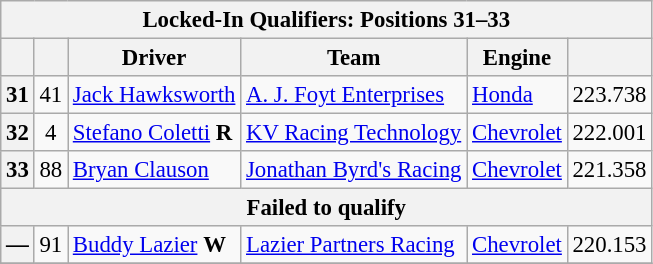<table class="wikitable" style="font-size:95%;">
<tr>
<th colspan=9>Locked-In Qualifiers: Positions 31–33</th>
</tr>
<tr>
<th></th>
<th></th>
<th>Driver</th>
<th>Team</th>
<th>Engine</th>
<th></th>
</tr>
<tr>
<th>31</th>
<td align=center>41</td>
<td> <a href='#'>Jack Hawksworth</a></td>
<td><a href='#'>A. J. Foyt Enterprises</a></td>
<td><a href='#'>Honda</a></td>
<td align=center>223.738</td>
</tr>
<tr>
<th>32</th>
<td align=center>4</td>
<td> <a href='#'>Stefano Coletti</a> <strong><span>R</span></strong></td>
<td><a href='#'>KV Racing Technology</a></td>
<td><a href='#'>Chevrolet</a></td>
<td align=center>222.001</td>
</tr>
<tr>
<th>33</th>
<td align=center>88</td>
<td> <a href='#'>Bryan Clauson</a></td>
<td><a href='#'>Jonathan Byrd's Racing</a></td>
<td><a href='#'>Chevrolet</a></td>
<td align=center>221.358</td>
</tr>
<tr>
<th colspan=9>Failed to qualify</th>
</tr>
<tr>
<th>—</th>
<td align=center>91</td>
<td> <a href='#'>Buddy Lazier</a> <strong><span>W</span></strong></td>
<td><a href='#'>Lazier Partners Racing</a></td>
<td><a href='#'>Chevrolet</a></td>
<td align=center>220.153</td>
</tr>
<tr>
</tr>
</table>
